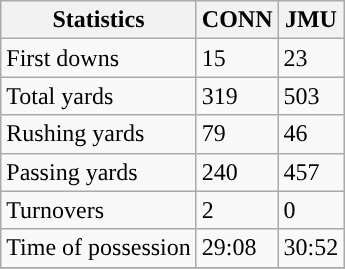<table class="wikitable" style="float: left;">
<tr>
<th>Statistics</th>
<th>CONN</th>
<th>JMU</th>
</tr>
<tr>
<td>First downs</td>
<td>15</td>
<td>23</td>
</tr>
<tr>
<td>Total yards</td>
<td>319</td>
<td>503</td>
</tr>
<tr>
<td>Rushing yards</td>
<td>79</td>
<td>46</td>
</tr>
<tr>
<td>Passing yards</td>
<td>240</td>
<td>457</td>
</tr>
<tr>
<td>Turnovers</td>
<td>2</td>
<td>0</td>
</tr>
<tr>
<td>Time of possession</td>
<td>29:08</td>
<td>30:52</td>
</tr>
<tr>
</tr>
</table>
